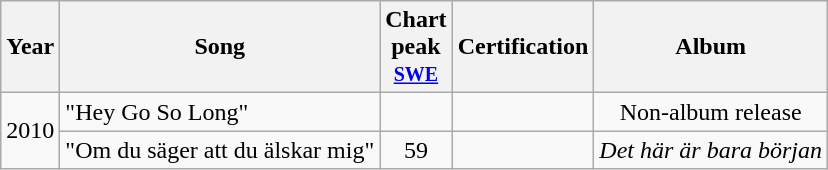<table class="wikitable">
<tr>
<th>Year</th>
<th>Song</th>
<th>Chart <br>peak<br><small><a href='#'>SWE</a><br></small></th>
<th>Certification</th>
<th>Album</th>
</tr>
<tr>
<td rowspan=2>2010</td>
<td>"Hey Go So Long"</td>
<td style="text-align:center;"></td>
<td style="text-align:center;"></td>
<td style="text-align:center;">Non-album release</td>
</tr>
<tr>
<td>"Om du säger att du älskar mig"</td>
<td style="text-align:center;">59</td>
<td style="text-align:center;"></td>
<td style="text-align:center;"><em>Det här är bara början</em></td>
</tr>
</table>
